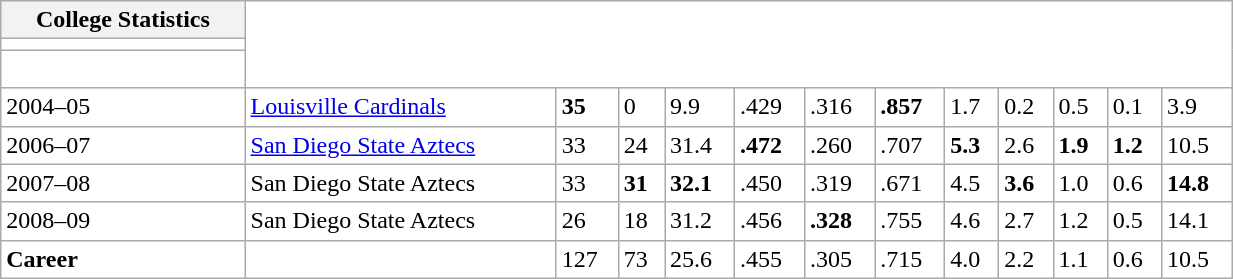<table class="wikitable collapsible" width="65%" style="background:transparent;">
<tr>
<th>College Statistics</th>
</tr>
<tr>
<td class="center"></td>
</tr>
<tr>
<td><br></td>
</tr>
<tr>
<td align="left">2004–05</td>
<td align="left"><a href='#'>Louisville Cardinals</a></td>
<td><strong>35</strong></td>
<td>0</td>
<td>9.9</td>
<td>.429</td>
<td>.316</td>
<td><strong>.857</strong></td>
<td>1.7</td>
<td>0.2</td>
<td>0.5</td>
<td>0.1</td>
<td>3.9</td>
</tr>
<tr>
<td align="left">2006–07</td>
<td align="left"><a href='#'>San Diego State Aztecs</a></td>
<td>33</td>
<td>24</td>
<td>31.4</td>
<td><strong>.472</strong></td>
<td>.260</td>
<td>.707</td>
<td><strong>5.3</strong></td>
<td>2.6</td>
<td><strong>1.9</strong></td>
<td><strong>1.2</strong></td>
<td>10.5</td>
</tr>
<tr>
<td align="left">2007–08</td>
<td align="left">San Diego State Aztecs</td>
<td>33</td>
<td><strong>31</strong></td>
<td><strong>32.1</strong></td>
<td>.450</td>
<td>.319</td>
<td>.671</td>
<td>4.5</td>
<td><strong>3.6</strong></td>
<td>1.0</td>
<td>0.6</td>
<td><strong>14.8</strong></td>
</tr>
<tr>
<td align="left">2008–09</td>
<td align="left">San Diego State Aztecs</td>
<td>26</td>
<td>18</td>
<td>31.2</td>
<td>.456</td>
<td><strong>.328</strong></td>
<td>.755</td>
<td>4.6</td>
<td>2.7</td>
<td>1.2</td>
<td>0.5</td>
<td>14.1</td>
</tr>
<tr>
<td align="left"><strong>Career</strong></td>
<td align="left"></td>
<td>127</td>
<td>73</td>
<td>25.6</td>
<td>.455</td>
<td>.305</td>
<td>.715</td>
<td>4.0</td>
<td>2.2</td>
<td>1.1</td>
<td>0.6</td>
<td>10.5<br></td>
</tr>
</table>
